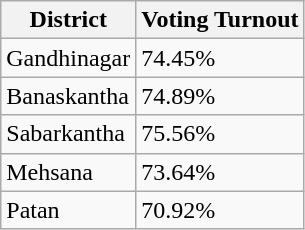<table class="wikitable sortable">
<tr>
<th>District</th>
<th>Voting Turnout</th>
</tr>
<tr>
<td>Gandhinagar</td>
<td>74.45%</td>
</tr>
<tr>
<td>Banaskantha</td>
<td>74.89%</td>
</tr>
<tr>
<td>Sabarkantha</td>
<td>75.56%</td>
</tr>
<tr>
<td>Mehsana</td>
<td>73.64%</td>
</tr>
<tr>
<td>Patan</td>
<td>70.92%</td>
</tr>
</table>
